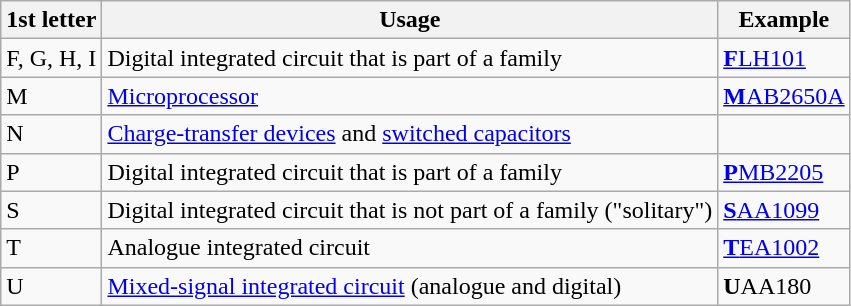<table class="wikitable">
<tr>
<th>1st letter</th>
<th>Usage</th>
<th>Example</th>
</tr>
<tr>
<td>F, G, H, I</td>
<td>Digital integrated circuit that is part of a family</td>
<td><a href='#'><strong>F</strong>LH101</a></td>
</tr>
<tr>
<td>M</td>
<td><a href='#'>Microprocessor</a></td>
<td><a href='#'><strong>M</strong>AB2650A</a></td>
</tr>
<tr>
<td>N</td>
<td><a href='#'>Charge-transfer devices</a> and <a href='#'>switched capacitors</a></td>
</tr>
<tr>
<td>P</td>
<td>Digital integrated circuit that is part of a family</td>
<td><a href='#'><strong>P</strong>MB2205</a></td>
</tr>
<tr>
<td>S</td>
<td>Digital integrated circuit that is not part of a family ("solitary")</td>
<td><a href='#'><strong>S</strong>AA1099</a></td>
</tr>
<tr>
<td>T</td>
<td>Analogue integrated circuit</td>
<td><a href='#'><strong>T</strong>EA1002</a></td>
</tr>
<tr>
<td>U</td>
<td><a href='#'>Mixed-signal integrated circuit</a> (analogue and digital)</td>
<td><strong>U</strong>AA180</td>
</tr>
</table>
